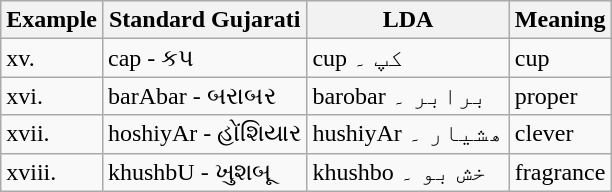<table class="wikitable">
<tr>
<th>Example</th>
<th>Standard Gujarati</th>
<th>LDA</th>
<th>Meaning</th>
</tr>
<tr>
<td>xv.</td>
<td>cap - કપ</td>
<td>cup <span>کپ</span> ۔</td>
<td>cup</td>
</tr>
<tr>
<td>xvi.</td>
<td>barAbar - બરાબર</td>
<td>barobar <span>برابر</span> ۔</td>
<td>proper</td>
</tr>
<tr>
<td>xvii.</td>
<td>hoshiyAr - હોંશિયાર</td>
<td>hushiyAr <span>ھشیار</span> ۔</td>
<td>clever</td>
</tr>
<tr>
<td>xviii.</td>
<td>khushbU - ખુશબૂ</td>
<td>khushbo <span>خش بو</span> ۔</td>
<td>fragrance</td>
</tr>
</table>
